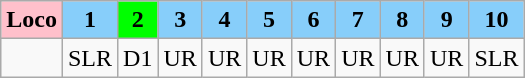<table class="wikitable plainrowheaders unsortable" style="text-align:center">
<tr>
<th scope="col" rowspan="1" style="background:pink;">Loco</th>
<th scope="col" rowspan="1" style="background:lightskyblue;">1</th>
<th scope="col" rowspan="1" style="background:lime;">2</th>
<th scope="col" rowspan="1" style="background:lightskyblue;">3</th>
<th scope="col" rowspan="1" style="background:lightskyblue;">4</th>
<th scope="col" rowspan="1" style="background:lightskyblue;">5</th>
<th scope="col" rowspan="1" style="background:lightskyblue;">6</th>
<th scope="col" rowspan="1" style="background:lightskyblue;">7</th>
<th scope="col" rowspan="1" style="background:lightskyblue;">8</th>
<th scope="col" rowspan="1" style="background:lightskyblue;">9</th>
<th scope="col" rowspan="1" style="background:lightskyblue;">10</th>
</tr>
<tr>
<td></td>
<td>SLR</td>
<td>D1</td>
<td>UR</td>
<td>UR</td>
<td>UR</td>
<td>UR</td>
<td>UR</td>
<td>UR</td>
<td>UR</td>
<td>SLR</td>
</tr>
</table>
